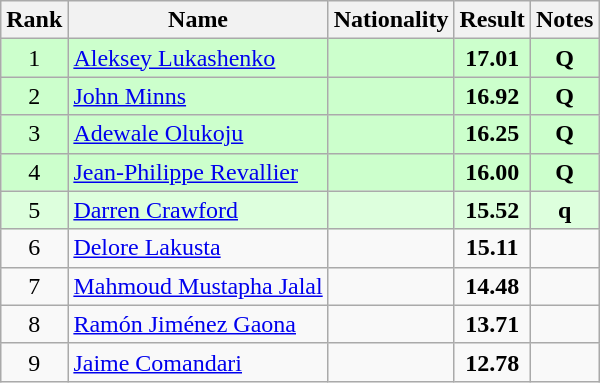<table class="wikitable sortable" style="text-align:center">
<tr>
<th>Rank</th>
<th>Name</th>
<th>Nationality</th>
<th>Result</th>
<th>Notes</th>
</tr>
<tr bgcolor=ccffcc>
<td>1</td>
<td align=left><a href='#'>Aleksey Lukashenko</a></td>
<td align=left></td>
<td><strong>17.01</strong></td>
<td><strong>Q</strong></td>
</tr>
<tr bgcolor=ccffcc>
<td>2</td>
<td align=left><a href='#'>John Minns</a></td>
<td align=left></td>
<td><strong>16.92</strong></td>
<td><strong>Q</strong></td>
</tr>
<tr bgcolor=ccffcc>
<td>3</td>
<td align=left><a href='#'>Adewale Olukoju</a></td>
<td align=left></td>
<td><strong>16.25</strong></td>
<td><strong>Q</strong></td>
</tr>
<tr bgcolor=ccffcc>
<td>4</td>
<td align=left><a href='#'>Jean-Philippe Revallier</a></td>
<td align=left></td>
<td><strong>16.00</strong></td>
<td><strong>Q</strong></td>
</tr>
<tr bgcolor=ddffdd>
<td>5</td>
<td align=left><a href='#'>Darren Crawford</a></td>
<td align=left></td>
<td><strong>15.52</strong></td>
<td><strong>q</strong></td>
</tr>
<tr>
<td>6</td>
<td align=left><a href='#'>Delore Lakusta</a></td>
<td align=left></td>
<td><strong>15.11</strong></td>
<td></td>
</tr>
<tr>
<td>7</td>
<td align=left><a href='#'>Mahmoud Mustapha Jalal</a></td>
<td align=left></td>
<td><strong>14.48</strong></td>
<td></td>
</tr>
<tr>
<td>8</td>
<td align=left><a href='#'>Ramón Jiménez Gaona</a></td>
<td align=left></td>
<td><strong>13.71</strong></td>
<td></td>
</tr>
<tr>
<td>9</td>
<td align=left><a href='#'>Jaime Comandari</a></td>
<td align=left></td>
<td><strong>12.78</strong></td>
<td></td>
</tr>
</table>
